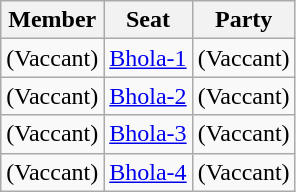<table class="wikitable sortable">
<tr>
<th>Member</th>
<th>Seat</th>
<th>Party</th>
</tr>
<tr>
<td>(Vaccant)</td>
<td><a href='#'>Bhola-1</a></td>
<td>(Vaccant)</td>
</tr>
<tr>
<td>(Vaccant)</td>
<td><a href='#'>Bhola-2</a></td>
<td>(Vaccant)</td>
</tr>
<tr>
<td>(Vaccant)</td>
<td><a href='#'>Bhola-3</a></td>
<td>(Vaccant)</td>
</tr>
<tr>
<td>(Vaccant)</td>
<td><a href='#'>Bhola-4</a></td>
<td>(Vaccant)</td>
</tr>
</table>
